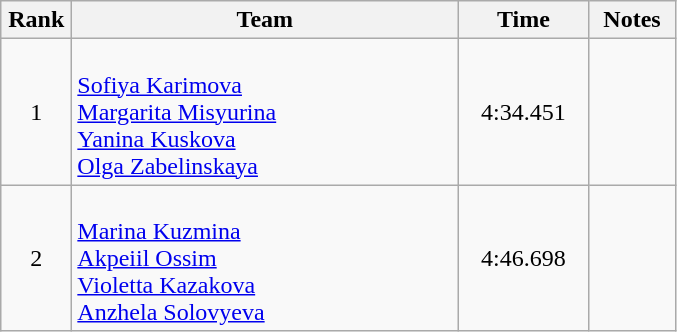<table class=wikitable style="text-align:center">
<tr>
<th width=40>Rank</th>
<th width=250>Team</th>
<th width=80>Time</th>
<th width=50>Notes</th>
</tr>
<tr>
<td>1</td>
<td align=left><br><a href='#'>Sofiya Karimova</a><br><a href='#'>Margarita Misyurina</a><br><a href='#'>Yanina Kuskova</a><br><a href='#'>Olga Zabelinskaya</a></td>
<td>4:34.451</td>
<td></td>
</tr>
<tr>
<td>2</td>
<td align=left><br><a href='#'>Marina Kuzmina</a><br><a href='#'>Akpeiil Ossim</a><br><a href='#'>Violetta Kazakova</a><br><a href='#'>Anzhela Solovyeva</a></td>
<td>4:46.698</td>
<td></td>
</tr>
</table>
